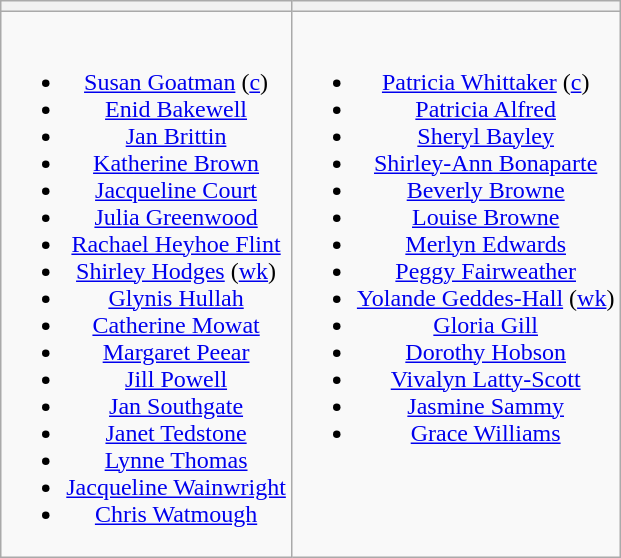<table class="wikitable" style="text-align:center">
<tr>
<th></th>
<th></th>
</tr>
<tr style="vertical-align:top">
<td><br><ul><li><a href='#'>Susan Goatman</a> (<a href='#'>c</a>)</li><li><a href='#'>Enid Bakewell</a></li><li><a href='#'>Jan Brittin</a></li><li><a href='#'>Katherine Brown</a></li><li><a href='#'>Jacqueline Court</a></li><li><a href='#'>Julia Greenwood</a></li><li><a href='#'>Rachael Heyhoe Flint</a></li><li><a href='#'>Shirley Hodges</a> (<a href='#'>wk</a>)</li><li><a href='#'>Glynis Hullah</a></li><li><a href='#'>Catherine Mowat</a></li><li><a href='#'>Margaret Peear</a></li><li><a href='#'>Jill Powell</a></li><li><a href='#'>Jan Southgate</a></li><li><a href='#'>Janet Tedstone</a></li><li><a href='#'>Lynne Thomas</a></li><li><a href='#'>Jacqueline Wainwright</a></li><li><a href='#'>Chris Watmough</a></li></ul></td>
<td><br><ul><li><a href='#'>Patricia Whittaker</a> (<a href='#'>c</a>)</li><li><a href='#'>Patricia Alfred</a></li><li><a href='#'>Sheryl Bayley</a></li><li><a href='#'>Shirley-Ann Bonaparte</a></li><li><a href='#'>Beverly Browne</a></li><li><a href='#'>Louise Browne</a></li><li><a href='#'>Merlyn Edwards</a></li><li><a href='#'>Peggy Fairweather</a></li><li><a href='#'>Yolande Geddes-Hall</a> (<a href='#'>wk</a>)</li><li><a href='#'>Gloria Gill</a></li><li><a href='#'>Dorothy Hobson</a></li><li><a href='#'>Vivalyn Latty-Scott</a></li><li><a href='#'>Jasmine Sammy</a></li><li><a href='#'>Grace Williams</a></li></ul></td>
</tr>
</table>
